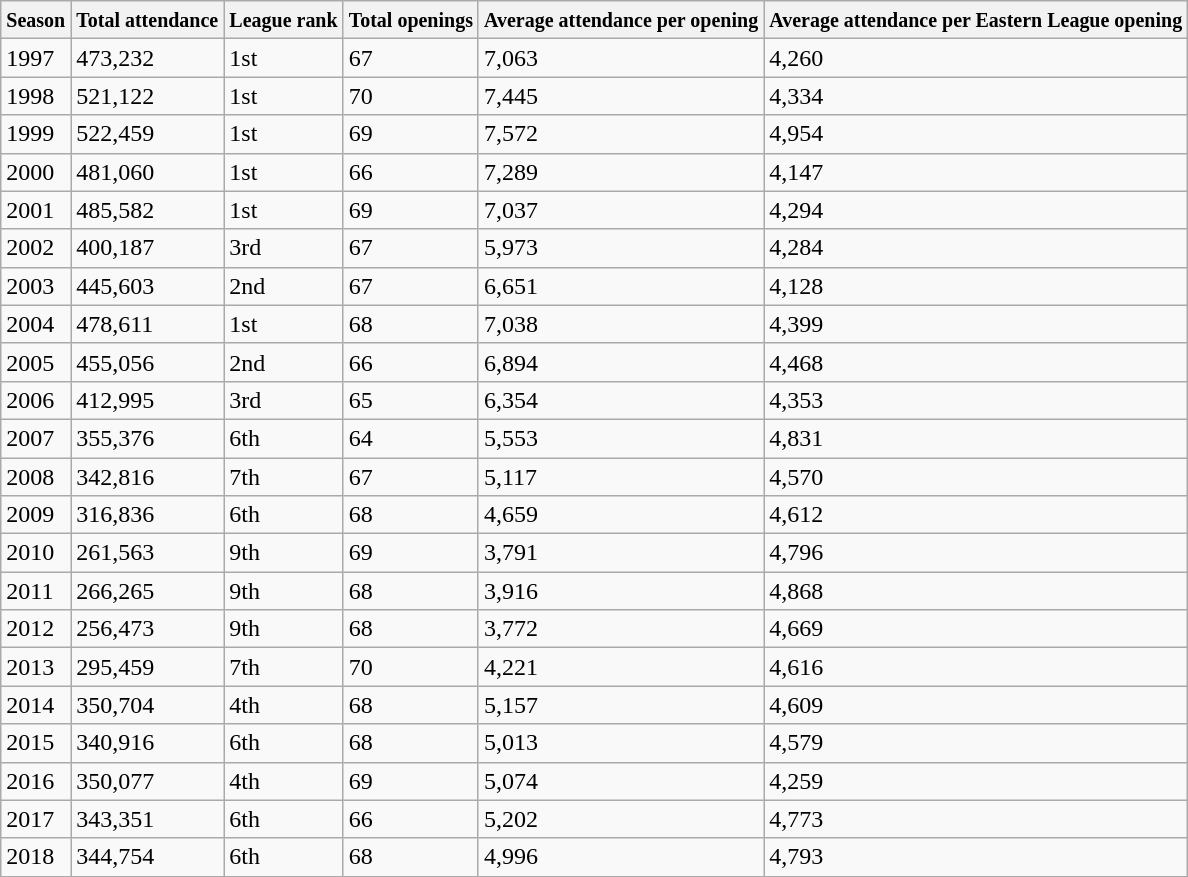<table class="wikitable">
<tr>
<th><small>Season</small></th>
<th><small>Total attendance</small></th>
<th><small>League rank</small></th>
<th><small>Total openings</small></th>
<th><small>Average attendance per opening</small></th>
<th><small>Average attendance per Eastern League opening</small></th>
</tr>
<tr>
<td>1997</td>
<td>473,232</td>
<td>1st</td>
<td>67</td>
<td>7,063</td>
<td>4,260</td>
</tr>
<tr>
<td>1998</td>
<td>521,122</td>
<td>1st</td>
<td>70</td>
<td>7,445</td>
<td>4,334</td>
</tr>
<tr>
<td>1999</td>
<td>522,459</td>
<td>1st</td>
<td>69</td>
<td>7,572</td>
<td>4,954</td>
</tr>
<tr>
<td>2000</td>
<td>481,060</td>
<td>1st</td>
<td>66</td>
<td>7,289</td>
<td>4,147</td>
</tr>
<tr>
<td>2001</td>
<td>485,582</td>
<td>1st</td>
<td>69</td>
<td>7,037</td>
<td>4,294</td>
</tr>
<tr>
<td>2002</td>
<td>400,187</td>
<td>3rd</td>
<td>67</td>
<td>5,973</td>
<td>4,284</td>
</tr>
<tr>
<td>2003</td>
<td>445,603</td>
<td>2nd</td>
<td>67</td>
<td>6,651</td>
<td>4,128</td>
</tr>
<tr>
<td>2004</td>
<td>478,611</td>
<td>1st</td>
<td>68</td>
<td>7,038</td>
<td>4,399</td>
</tr>
<tr>
<td>2005</td>
<td>455,056</td>
<td>2nd</td>
<td>66</td>
<td>6,894</td>
<td>4,468</td>
</tr>
<tr>
<td>2006</td>
<td>412,995</td>
<td>3rd</td>
<td>65</td>
<td>6,354</td>
<td>4,353</td>
</tr>
<tr>
<td>2007</td>
<td>355,376</td>
<td>6th</td>
<td>64</td>
<td>5,553</td>
<td>4,831</td>
</tr>
<tr>
<td>2008</td>
<td>342,816</td>
<td>7th</td>
<td>67</td>
<td>5,117</td>
<td>4,570</td>
</tr>
<tr>
<td>2009</td>
<td>316,836</td>
<td>6th</td>
<td>68</td>
<td>4,659</td>
<td>4,612</td>
</tr>
<tr>
<td>2010</td>
<td>261,563</td>
<td>9th</td>
<td>69</td>
<td>3,791</td>
<td>4,796</td>
</tr>
<tr>
<td>2011</td>
<td>266,265</td>
<td>9th</td>
<td>68</td>
<td>3,916</td>
<td>4,868</td>
</tr>
<tr>
<td>2012</td>
<td>256,473</td>
<td>9th</td>
<td>68</td>
<td>3,772</td>
<td>4,669</td>
</tr>
<tr>
<td>2013</td>
<td>295,459</td>
<td>7th</td>
<td>70</td>
<td>4,221</td>
<td>4,616</td>
</tr>
<tr>
<td>2014</td>
<td>350,704</td>
<td>4th</td>
<td>68</td>
<td>5,157</td>
<td>4,609</td>
</tr>
<tr>
<td>2015</td>
<td>340,916</td>
<td>6th</td>
<td>68</td>
<td>5,013</td>
<td>4,579</td>
</tr>
<tr>
<td>2016</td>
<td>350,077</td>
<td>4th</td>
<td>69</td>
<td>5,074</td>
<td>4,259</td>
</tr>
<tr>
<td>2017</td>
<td>343,351</td>
<td>6th</td>
<td>66</td>
<td>5,202</td>
<td>4,773</td>
</tr>
<tr>
<td>2018</td>
<td>344,754</td>
<td>6th</td>
<td>68</td>
<td>4,996</td>
<td>4,793</td>
</tr>
</table>
